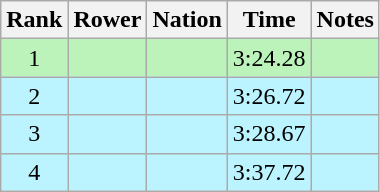<table class="wikitable sortable" style="text-align:center">
<tr>
<th>Rank</th>
<th>Rower</th>
<th>Nation</th>
<th>Time</th>
<th>Notes</th>
</tr>
<tr bgcolor=bbf3bb>
<td>1</td>
<td align=left data-sort-value="Lipă, Elisabeta"></td>
<td align=left></td>
<td>3:24.28</td>
<td></td>
</tr>
<tr bgcolor=bbf3ff>
<td>2</td>
<td align=left data-sort-value="Laumann, Daniele"></td>
<td align=left></td>
<td>3:26.72</td>
<td></td>
</tr>
<tr bgcolor=bbf3ff>
<td>3</td>
<td align=left data-sort-value="Hellemans, Greet"></td>
<td align=left></td>
<td>3:28.67</td>
<td></td>
</tr>
<tr bgcolor=bbf3ff>
<td>4</td>
<td align=left data-sort-value="Bloomfield, Sally"></td>
<td align=left></td>
<td>3:37.72</td>
<td></td>
</tr>
</table>
